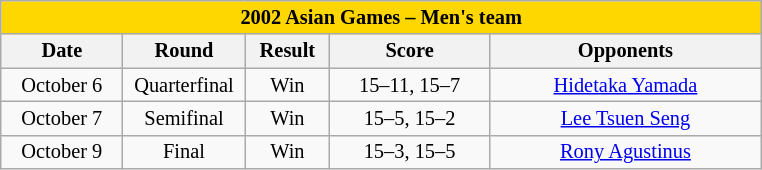<table class="wikitable" style="font-size: 85%; text-align: center">
<tr>
<th colspan=5 style="background:gold;">2002 Asian Games – Men's team</th>
</tr>
<tr>
<th style="width:75px;">Date</th>
<th style="width:75px;">Round</th>
<th style="width:50px;">Result</th>
<th style="width:100px;">Score</th>
<th style="width:175px;">Opponents</th>
</tr>
<tr>
<td>October 6</td>
<td>Quarterfinal</td>
<td>Win</td>
<td>15–11, 15–7</td>
<td> <a href='#'>Hidetaka Yamada</a></td>
</tr>
<tr>
<td>October 7</td>
<td>Semifinal</td>
<td>Win</td>
<td>15–5, 15–2</td>
<td> <a href='#'>Lee Tsuen Seng</a></td>
</tr>
<tr>
<td>October 9</td>
<td>Final</td>
<td>Win</td>
<td>15–3, 15–5</td>
<td> <a href='#'>Rony Agustinus</a></td>
</tr>
</table>
